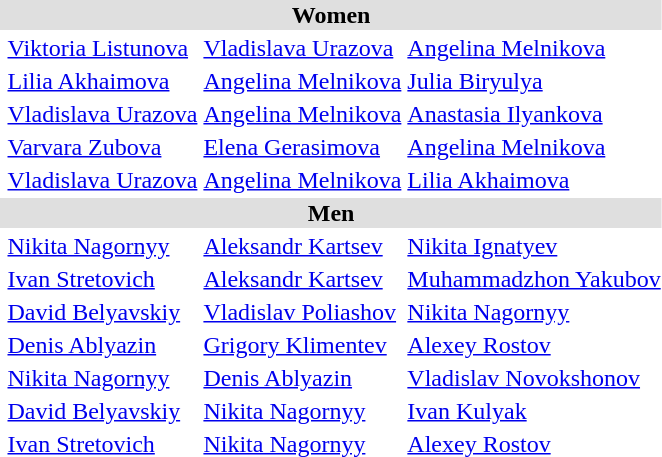<table>
<tr bgcolor="DFDFDF">
<td colspan="4" align="center"><strong>Women</strong></td>
</tr>
<tr>
<td><br></td>
<td><a href='#'>Viktoria Listunova</a></td>
<td><a href='#'>Vladislava Urazova</a></td>
<td><a href='#'>Angelina Melnikova</a></td>
</tr>
<tr>
<td><br></td>
<td><a href='#'>Lilia Akhaimova</a></td>
<td><a href='#'>Angelina Melnikova</a></td>
<td><a href='#'>Julia Biryulya</a></td>
</tr>
<tr>
<td><br></td>
<td><a href='#'>Vladislava Urazova</a></td>
<td><a href='#'>Angelina Melnikova</a></td>
<td><a href='#'>Anastasia Ilyankova</a></td>
</tr>
<tr>
<td><br></td>
<td><a href='#'>Varvara Zubova</a></td>
<td><a href='#'>Elena Gerasimova</a></td>
<td><a href='#'>Angelina Melnikova</a></td>
</tr>
<tr>
<td><br></td>
<td><a href='#'>Vladislava Urazova</a></td>
<td><a href='#'>Angelina Melnikova</a></td>
<td><a href='#'>Lilia Akhaimova</a></td>
</tr>
<tr style="background:#dfdfdf;">
<td colspan="4" style="text-align:center;"><strong>Men</strong></td>
</tr>
<tr>
<td><br></td>
<td><a href='#'>Nikita Nagornyy</a></td>
<td><a href='#'>Aleksandr Kartsev</a></td>
<td><a href='#'>Nikita Ignatyev</a></td>
</tr>
<tr>
<td><br></td>
<td><a href='#'>Ivan Stretovich</a></td>
<td><a href='#'>Aleksandr Kartsev</a></td>
<td><a href='#'>Muhammadzhon Yakubov</a></td>
</tr>
<tr>
<td><br></td>
<td><a href='#'>David Belyavskiy</a></td>
<td><a href='#'>Vladislav Poliashov</a></td>
<td><a href='#'>Nikita Nagornyy</a></td>
</tr>
<tr>
<td><br></td>
<td><a href='#'>Denis Ablyazin</a></td>
<td><a href='#'>Grigory Klimentev</a></td>
<td><a href='#'>Alexey Rostov</a></td>
</tr>
<tr>
<td><br></td>
<td><a href='#'>Nikita Nagornyy</a></td>
<td><a href='#'>Denis Ablyazin</a></td>
<td><a href='#'>Vladislav Novokshonov</a></td>
</tr>
<tr>
<td><br></td>
<td><a href='#'>David Belyavskiy</a></td>
<td><a href='#'>Nikita Nagornyy</a></td>
<td><a href='#'>Ivan Kulyak</a></td>
</tr>
<tr>
<td><br></td>
<td><a href='#'>Ivan Stretovich</a></td>
<td><a href='#'>Nikita Nagornyy</a></td>
<td><a href='#'>Alexey Rostov</a></td>
</tr>
</table>
